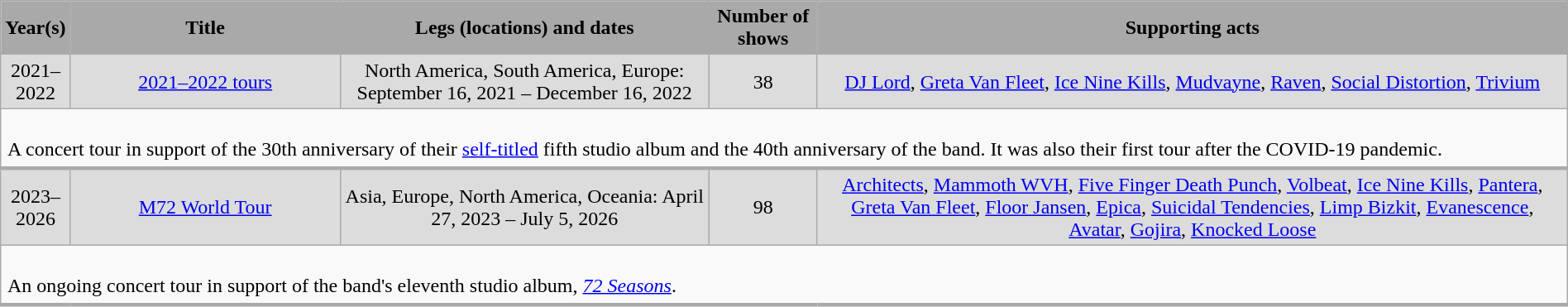<table class="wikitable" style="width:100%; text-align:center;">
<tr>
<th style="width:40px; background:darkGrey;">Year(s)</th>
<th style="width:210px; background:darkGrey;">Title</th>
<th style="width:290px; background:darkGrey;">Legs (locations) and dates</th>
<th style="width:80px; background:darkGrey;">Number of<br>shows<br></th>
<th style="background:darkGrey;">Supporting acts</th>
</tr>
<tr style="background:#DCDCDC;">
</tr>
<tr style="background:#DCDCDC;">
<td>2021–2022</td>
<td><a href='#'>2021–2022 tours</a></td>
<td>North America, South America, Europe: September 16, 2021 – December 16, 2022</td>
<td>38</td>
<td><a href='#'>DJ Lord</a>, <a href='#'>Greta Van Fleet</a>, <a href='#'>Ice Nine Kills</a>, <a href='#'>Mudvayne</a>, <a href='#'>Raven</a>, <a href='#'>Social Distortion</a>, <a href='#'>Trivium</a></td>
</tr>
<tr>
<td colspan="5" style="border-bottom-width:3px; padding:5px; text-align:left;"><br>A concert tour in support of the 30th anniversary of their <a href='#'>self-titled</a> fifth studio album and the 40th anniversary of the band. It was also their first tour after the COVID-19 pandemic.</td>
</tr>
<tr style="background:#DCDCDC;">
<td>2023–2026</td>
<td><a href='#'>M72 World Tour</a></td>
<td>Asia, Europe, North America, Oceania: April 27, 2023 – July 5, 2026</td>
<td>98</td>
<td><a href='#'>Architects</a>, <a href='#'>Mammoth WVH</a>, <a href='#'>Five Finger Death Punch</a>, <a href='#'>Volbeat</a>, <a href='#'>Ice Nine Kills</a>, <a href='#'>Pantera</a>, <a href='#'>Greta Van Fleet</a>, <a href='#'>Floor Jansen</a>, <a href='#'>Epica</a>, <a href='#'>Suicidal Tendencies</a>, <a href='#'>Limp Bizkit</a>, <a href='#'>Evanescence</a>, <a href='#'>Avatar</a>, <a href='#'>Gojira</a>, <a href='#'>Knocked Loose</a></td>
</tr>
<tr>
<td colspan="5" style="border-bottom-width:3px; padding:5px; text-align:left;"><br>An ongoing concert tour in support of the band's eleventh studio album, <em><a href='#'>72 Seasons</a></em>.</td>
</tr>
</table>
